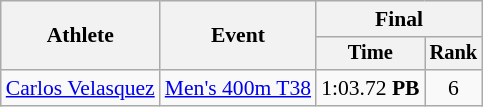<table class=wikitable style="font-size:90%">
<tr>
<th rowspan="2">Athlete</th>
<th rowspan="2">Event</th>
<th colspan="2">Final</th>
</tr>
<tr style="font-size:95%">
<th>Time</th>
<th>Rank</th>
</tr>
<tr align=center>
<td align=left><a href='#'>Carlos Velasquez</a></td>
<td align=left><a href='#'>Men's 400m T38</a></td>
<td>1:03.72 <strong>PB</strong></td>
<td>6</td>
</tr>
</table>
